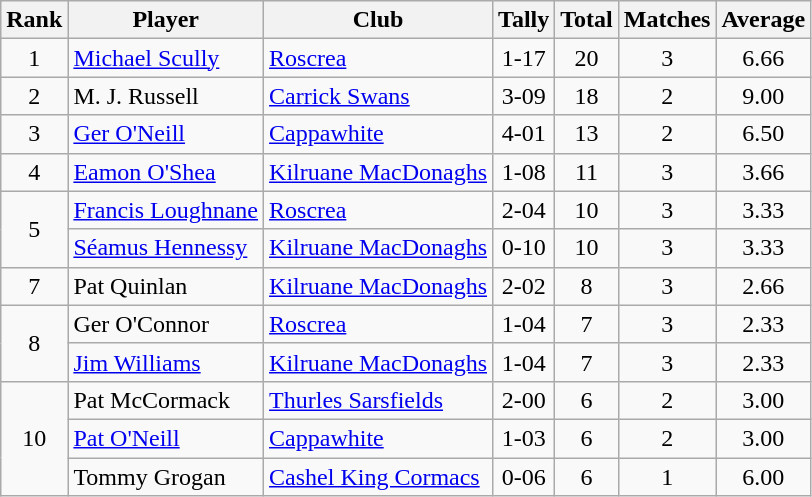<table class="wikitable">
<tr>
<th>Rank</th>
<th>Player</th>
<th>Club</th>
<th>Tally</th>
<th>Total</th>
<th>Matches</th>
<th>Average</th>
</tr>
<tr>
<td rowspan="1" style="text-align:center;">1</td>
<td><a href='#'>Michael Scully</a></td>
<td><a href='#'>Roscrea</a></td>
<td align=center>1-17</td>
<td align=center>20</td>
<td align=center>3</td>
<td align=center>6.66</td>
</tr>
<tr>
<td rowspan="1" style="text-align:center;">2</td>
<td>M. J. Russell</td>
<td><a href='#'>Carrick Swans</a></td>
<td align=center>3-09</td>
<td align=center>18</td>
<td align=center>2</td>
<td align=center>9.00</td>
</tr>
<tr>
<td rowspan="1" style="text-align:center;">3</td>
<td><a href='#'>Ger O'Neill</a></td>
<td><a href='#'>Cappawhite</a></td>
<td align=center>4-01</td>
<td align=center>13</td>
<td align=center>2</td>
<td align=center>6.50</td>
</tr>
<tr>
<td rowspan="1" style="text-align:center;">4</td>
<td><a href='#'>Eamon O'Shea</a></td>
<td><a href='#'>Kilruane MacDonaghs</a></td>
<td align=center>1-08</td>
<td align=center>11</td>
<td align=center>3</td>
<td align=center>3.66</td>
</tr>
<tr>
<td rowspan="2" style="text-align:center;">5</td>
<td><a href='#'>Francis Loughnane</a></td>
<td><a href='#'>Roscrea</a></td>
<td align=center>2-04</td>
<td align=center>10</td>
<td align=center>3</td>
<td align=center>3.33</td>
</tr>
<tr>
<td><a href='#'>Séamus Hennessy</a></td>
<td><a href='#'>Kilruane MacDonaghs</a></td>
<td align=center>0-10</td>
<td align=center>10</td>
<td align=center>3</td>
<td align=center>3.33</td>
</tr>
<tr>
<td rowspan="1" style="text-align:center;">7</td>
<td>Pat Quinlan</td>
<td><a href='#'>Kilruane MacDonaghs</a></td>
<td align=center>2-02</td>
<td align=center>8</td>
<td align=center>3</td>
<td align=center>2.66</td>
</tr>
<tr>
<td rowspan="2" style="text-align:center;">8</td>
<td>Ger O'Connor</td>
<td><a href='#'>Roscrea</a></td>
<td align=center>1-04</td>
<td align=center>7</td>
<td align=center>3</td>
<td align=center>2.33</td>
</tr>
<tr>
<td><a href='#'>Jim Williams</a></td>
<td><a href='#'>Kilruane MacDonaghs</a></td>
<td align=center>1-04</td>
<td align=center>7</td>
<td align=center>3</td>
<td align=center>2.33</td>
</tr>
<tr>
<td rowspan="3" style="text-align:center;">10</td>
<td>Pat McCormack</td>
<td><a href='#'>Thurles Sarsfields</a></td>
<td align=center>2-00</td>
<td align=center>6</td>
<td align=center>2</td>
<td align=center>3.00</td>
</tr>
<tr>
<td><a href='#'>Pat O'Neill</a></td>
<td><a href='#'>Cappawhite</a></td>
<td align=center>1-03</td>
<td align=center>6</td>
<td align=center>2</td>
<td align=center>3.00</td>
</tr>
<tr>
<td>Tommy Grogan</td>
<td><a href='#'>Cashel King Cormacs</a></td>
<td align=center>0-06</td>
<td align=center>6</td>
<td align=center>1</td>
<td align=center>6.00</td>
</tr>
</table>
